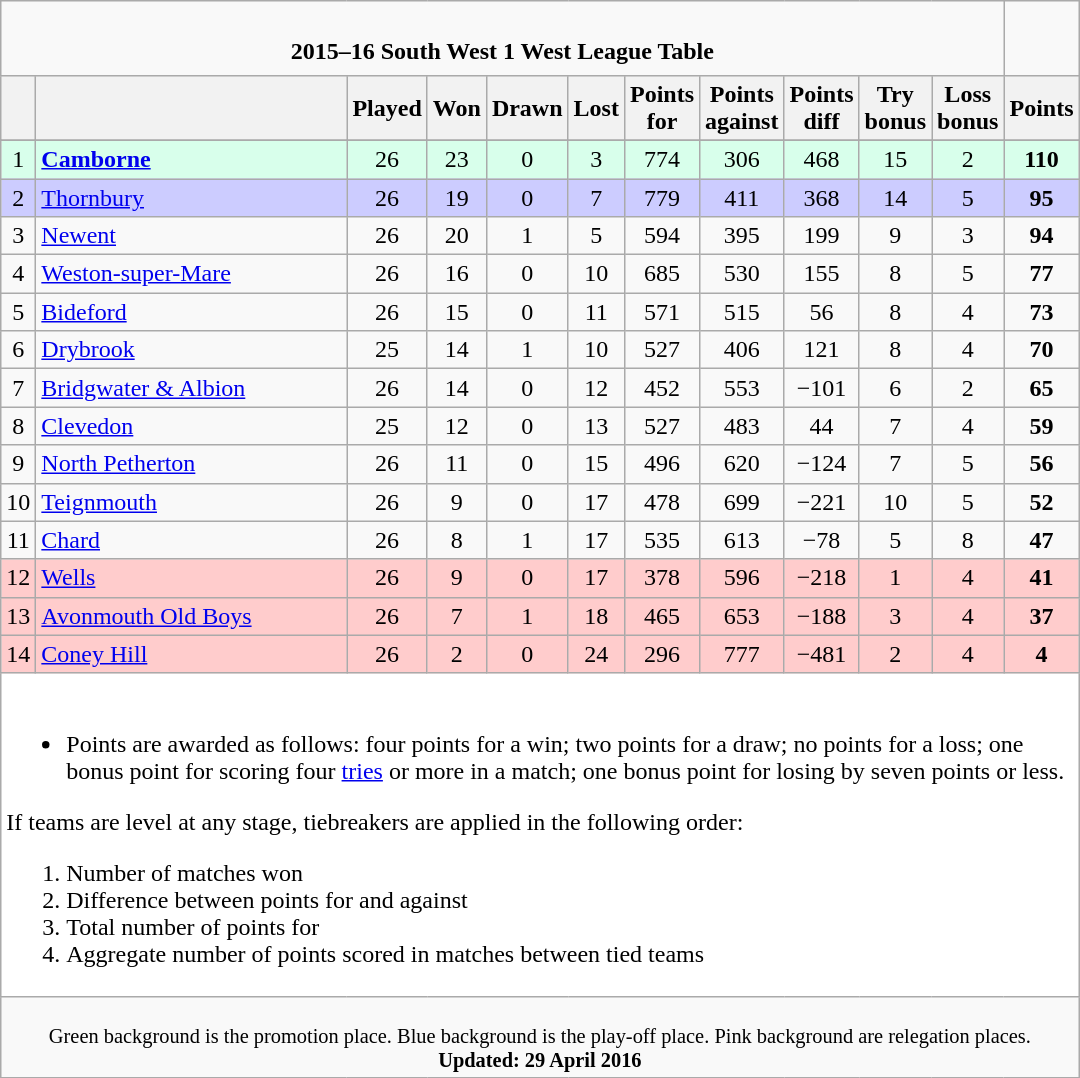<table class="wikitable" style="text-align: center;">
<tr>
<td colspan="11" cellpadding="0" cellspacing="0"><br><table border="0" width="100%" cellpadding="0" cellspacing="0">
<tr>
<td width=20% style="border:0px"></td>
<td style="border:0px"><strong> 2015–16 South West 1 West League Table</strong></td>
<td width=20% style="border:0px"></td>
</tr>
</table>
</td>
</tr>
<tr>
<th bgcolor="#efefef" width="10"></th>
<th bgcolor="#efefef" width="200"></th>
<th bgcolor="#efefef" width="20">Played</th>
<th bgcolor="#efefef" width="20">Won</th>
<th bgcolor="#efefef" width="20">Drawn</th>
<th bgcolor="#efefef" width="20">Lost</th>
<th bgcolor="#efefef" width="20">Points for</th>
<th bgcolor="#efefef" width="20">Points against</th>
<th bgcolor="#efefef" width="20">Points diff</th>
<th bgcolor="#efefef" width="20">Try bonus</th>
<th bgcolor="#efefef" width="20">Loss bonus</th>
<th bgcolor="#efefef" width="20">Points</th>
</tr>
<tr bgcolor=#d8ffeb align=center>
</tr>
<tr bgcolor=#d8ffeb align=center>
<td>1</td>
<td align=left><strong><a href='#'>Camborne</a></strong></td>
<td>26</td>
<td>23</td>
<td>0</td>
<td>3</td>
<td>774</td>
<td>306</td>
<td>468</td>
<td>15</td>
<td>2</td>
<td><strong>110</strong></td>
</tr>
<tr bgcolor=#ccccff align=center>
<td>2</td>
<td align=left><a href='#'>Thornbury</a></td>
<td>26</td>
<td>19</td>
<td>0</td>
<td>7</td>
<td>779</td>
<td>411</td>
<td>368</td>
<td>14</td>
<td>5</td>
<td><strong>95</strong></td>
</tr>
<tr>
<td>3</td>
<td align=left><a href='#'>Newent</a></td>
<td>26</td>
<td>20</td>
<td>1</td>
<td>5</td>
<td>594</td>
<td>395</td>
<td>199</td>
<td>9</td>
<td>3</td>
<td><strong>94</strong></td>
</tr>
<tr>
<td>4</td>
<td align=left><a href='#'>Weston-super-Mare</a></td>
<td>26</td>
<td>16</td>
<td>0</td>
<td>10</td>
<td>685</td>
<td>530</td>
<td>155</td>
<td>8</td>
<td>5</td>
<td><strong>77</strong></td>
</tr>
<tr>
<td>5</td>
<td align=left><a href='#'>Bideford</a></td>
<td>26</td>
<td>15</td>
<td>0</td>
<td>11</td>
<td>571</td>
<td>515</td>
<td>56</td>
<td>8</td>
<td>4</td>
<td><strong>73</strong></td>
</tr>
<tr>
<td>6</td>
<td align=left><a href='#'>Drybrook</a></td>
<td>25</td>
<td>14</td>
<td>1</td>
<td>10</td>
<td>527</td>
<td>406</td>
<td>121</td>
<td>8</td>
<td>4</td>
<td><strong>70</strong></td>
</tr>
<tr>
<td>7</td>
<td align=left><a href='#'>Bridgwater & Albion</a></td>
<td>26</td>
<td>14</td>
<td>0</td>
<td>12</td>
<td>452</td>
<td>553</td>
<td>−101</td>
<td>6</td>
<td>2</td>
<td><strong>65</strong></td>
</tr>
<tr>
<td>8</td>
<td align=left><a href='#'>Clevedon</a></td>
<td>25</td>
<td>12</td>
<td>0</td>
<td>13</td>
<td>527</td>
<td>483</td>
<td>44</td>
<td>7</td>
<td>4</td>
<td><strong>59</strong></td>
</tr>
<tr>
<td>9</td>
<td align=left><a href='#'>North Petherton</a></td>
<td>26</td>
<td>11</td>
<td>0</td>
<td>15</td>
<td>496</td>
<td>620</td>
<td>−124</td>
<td>7</td>
<td>5</td>
<td><strong>56</strong></td>
</tr>
<tr>
<td>10</td>
<td align=left><a href='#'>Teignmouth</a></td>
<td>26</td>
<td>9</td>
<td>0</td>
<td>17</td>
<td>478</td>
<td>699</td>
<td>−221</td>
<td>10</td>
<td>5</td>
<td><strong>52</strong></td>
</tr>
<tr>
<td>11</td>
<td align=left><a href='#'>Chard</a></td>
<td>26</td>
<td>8</td>
<td>1</td>
<td>17</td>
<td>535</td>
<td>613</td>
<td>−78</td>
<td>5</td>
<td>8</td>
<td><strong>47</strong></td>
</tr>
<tr bgcolor=#ffcccc>
<td>12</td>
<td align=left><a href='#'>Wells</a></td>
<td>26</td>
<td>9</td>
<td>0</td>
<td>17</td>
<td>378</td>
<td>596</td>
<td>−218</td>
<td>1</td>
<td>4</td>
<td><strong>41</strong></td>
</tr>
<tr bgcolor=#ffcccc>
<td>13</td>
<td align=left><a href='#'>Avonmouth Old Boys</a></td>
<td>26</td>
<td>7</td>
<td>1</td>
<td>18</td>
<td>465</td>
<td>653</td>
<td>−188</td>
<td>3</td>
<td>4</td>
<td><strong>37</strong></td>
</tr>
<tr bgcolor=#ffcccc>
<td>14</td>
<td align=left><a href='#'>Coney Hill</a></td>
<td>26</td>
<td>2</td>
<td>0</td>
<td>24</td>
<td>296</td>
<td>777</td>
<td>−481</td>
<td>2</td>
<td>4</td>
<td><strong>4</strong></td>
</tr>
<tr bgcolor=#ffffff align=left>
<td colspan="15"><br><ul><li>Points are awarded as follows: four points for a win; two points for a draw; no points for a loss; one bonus point for scoring four <a href='#'>tries</a> or more in a match; one bonus point for losing by seven points or less.</li></ul>If teams are level at any stage, tiebreakers are applied in the following order:<ol><li>Number of matches won</li><li>Difference between points for and against</li><li>Total number of points for</li><li>Aggregate number of points scored in matches between tied teams</li></ol></td>
</tr>
<tr |align=left|>
<td colspan="15" style="border:0px;font-size:85%;"><br><span>Green background</span> is the promotion place.
<span>Blue background</span> is the play-off place. 
<span>Pink background</span> are relegation places. <br>
<strong>Updated: 29 April 2016</strong></td>
</tr>
<tr |align=left|>
</tr>
</table>
